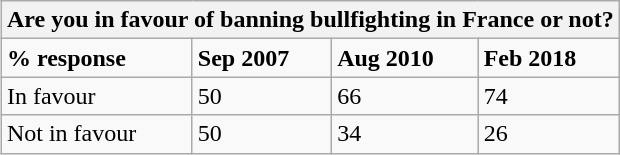<table class="wikitable" align="right">
<tr>
<th colspan="4"><strong>Are you in favour of banning bullfighting in France or not?</strong></th>
</tr>
<tr>
<td><strong>% response</strong></td>
<td><strong>Sep 2007</strong></td>
<td><strong>Aug 2010</strong></td>
<td><strong>Feb 2018</strong></td>
</tr>
<tr>
<td>In favour</td>
<td>50</td>
<td>66</td>
<td>74</td>
</tr>
<tr>
<td>Not in favour</td>
<td>50</td>
<td>34</td>
<td>26</td>
</tr>
</table>
